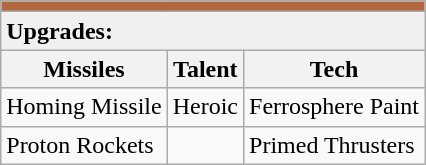<table class="wikitable sortable">
<tr style="background:#B1673E;">
<td colspan="8"></td>
</tr>
<tr style="background:#f0f0f0;">
<td colspan="8"><strong>Upgrades:</strong></td>
</tr>
<tr style="background:#f0f0f0;">
<th>Missiles</th>
<th>Talent</th>
<th>Tech</th>
</tr>
<tr>
<td>Homing Missile</td>
<td>Heroic</td>
<td>Ferrosphere Paint</td>
</tr>
<tr>
<td>Proton Rockets</td>
<td></td>
<td>Primed Thrusters</td>
</tr>
</table>
